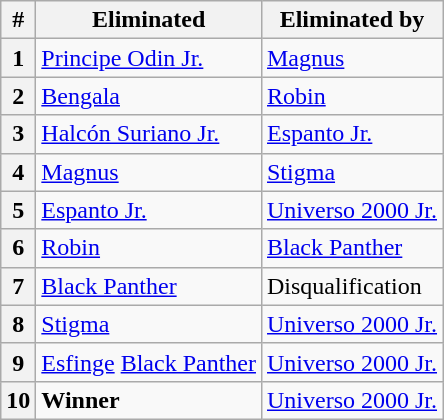<table class="wikitable sortable">
<tr>
<th data-sort-type="number" scope="col">#</th>
<th scope="col">Eliminated</th>
<th scope="col">Eliminated by</th>
</tr>
<tr>
<th>1</th>
<td><a href='#'>Principe Odin Jr.</a></td>
<td><a href='#'>Magnus</a></td>
</tr>
<tr>
<th>2</th>
<td><a href='#'>Bengala</a></td>
<td><a href='#'>Robin</a></td>
</tr>
<tr>
<th>3</th>
<td><a href='#'>Halcón Suriano Jr.</a></td>
<td><a href='#'>Espanto Jr.</a></td>
</tr>
<tr>
<th>4</th>
<td><a href='#'>Magnus</a></td>
<td><a href='#'>Stigma</a></td>
</tr>
<tr>
<th>5</th>
<td><a href='#'>Espanto Jr.</a></td>
<td><a href='#'>Universo 2000 Jr.</a></td>
</tr>
<tr>
<th>6</th>
<td><a href='#'>Robin</a></td>
<td><a href='#'>Black Panther</a></td>
</tr>
<tr>
<th>7</th>
<td><a href='#'>Black Panther</a></td>
<td>Disqualification</td>
</tr>
<tr>
<th>8</th>
<td><a href='#'>Stigma</a></td>
<td><a href='#'>Universo 2000 Jr.</a></td>
</tr>
<tr>
<th>9</th>
<td><a href='#'>Esfinge</a> <a href='#'>Black Panther</a></td>
<td><a href='#'>Universo 2000 Jr.</a></td>
</tr>
<tr>
<th>10</th>
<td><strong>Winner</strong></td>
<td><a href='#'>Universo 2000 Jr.</a></td>
</tr>
</table>
